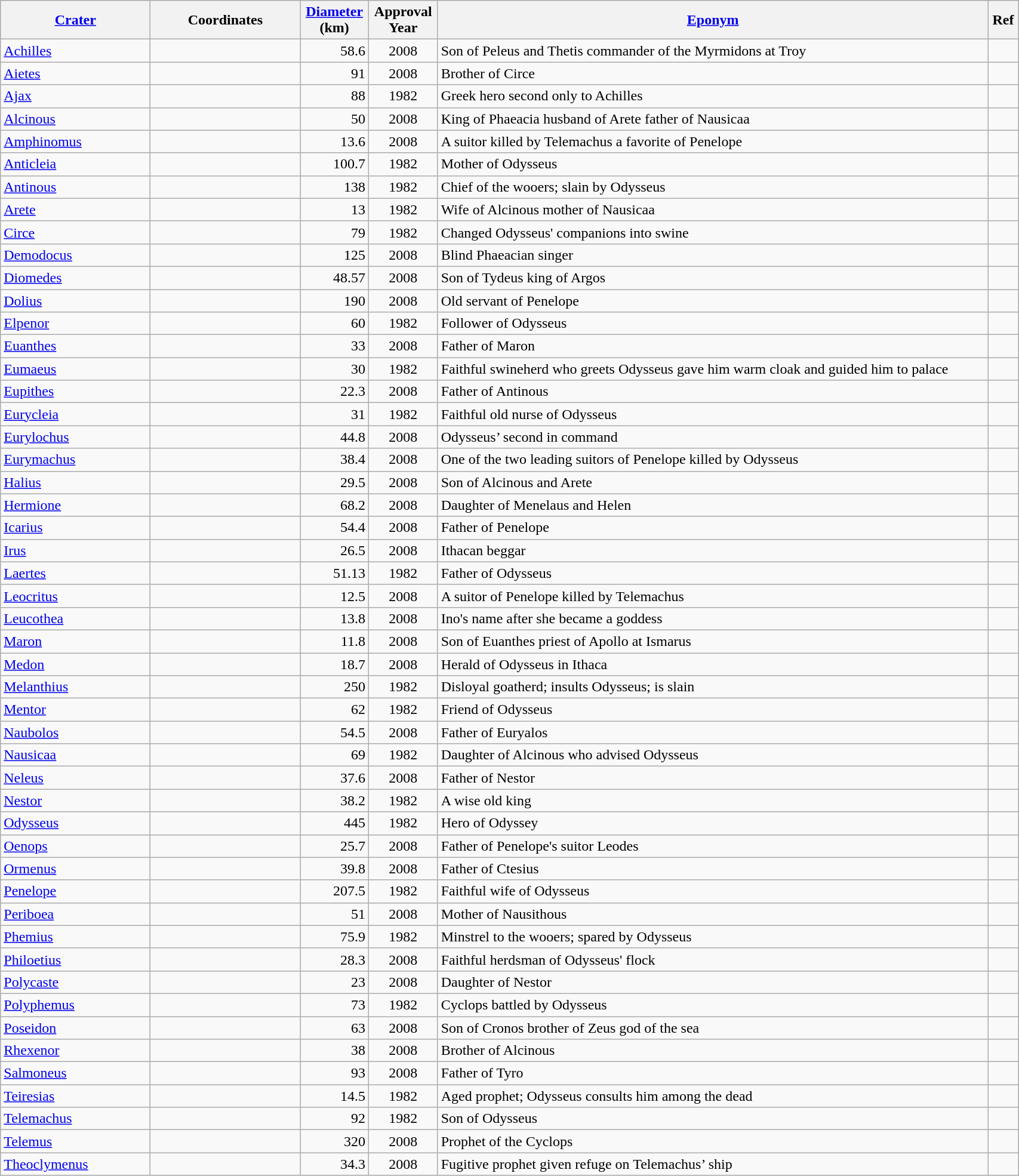<table class="wikitable sortable" style="min-width: 90%">
<tr>
<th style="width:10em"><a href='#'>Crater</a></th>
<th style="width:10em">Coordinates</th>
<th><a href='#'>Diameter</a><br>(km)</th>
<th>Approval<br>Year</th>
<th class="unsortable"><a href='#'>Eponym</a></th>
<th class="unsortable">Ref</th>
</tr>
<tr id="Achilles">
<td><a href='#'>Achilles</a></td>
<td></td>
<td align=right>58.6</td>
<td align=center>2008</td>
<td>Son of Peleus and Thetis commander of the Myrmidons at Troy</td>
<td></td>
</tr>
<tr id="Aietes">
<td><a href='#'>Aietes</a></td>
<td></td>
<td align=right>91</td>
<td align=center>2008</td>
<td>Brother of Circe</td>
<td></td>
</tr>
<tr id="Ajax">
<td><a href='#'>Ajax</a></td>
<td></td>
<td align=right>88</td>
<td align=center>1982</td>
<td>Greek hero second only to Achilles</td>
<td></td>
</tr>
<tr id="Alcinous">
<td><a href='#'>Alcinous</a></td>
<td></td>
<td align=right>50</td>
<td align=center>2008</td>
<td>King of Phaeacia husband of Arete father of Nausicaa</td>
<td></td>
</tr>
<tr id="Amphinomus">
<td><a href='#'>Amphinomus</a></td>
<td></td>
<td align=right>13.6</td>
<td align=center>2008</td>
<td>A suitor killed by Telemachus a favorite of Penelope</td>
<td></td>
</tr>
<tr id="Anticleia">
<td><a href='#'>Anticleia</a></td>
<td></td>
<td align=right>100.7</td>
<td align=center>1982</td>
<td>Mother of Odysseus</td>
<td></td>
</tr>
<tr id="Antinous">
<td><a href='#'>Antinous</a></td>
<td></td>
<td align=right>138</td>
<td align=center>1982</td>
<td>Chief of the wooers; slain by Odysseus</td>
<td></td>
</tr>
<tr id="Arete">
<td><a href='#'>Arete</a></td>
<td></td>
<td align=right>13</td>
<td align=center>1982</td>
<td>Wife of Alcinous mother of Nausicaa</td>
<td></td>
</tr>
<tr id="Circe">
<td><a href='#'>Circe</a></td>
<td></td>
<td align=right>79</td>
<td align=center>1982</td>
<td>Changed Odysseus' companions into swine</td>
<td></td>
</tr>
<tr id="Demodocus">
<td><a href='#'>Demodocus</a></td>
<td></td>
<td align=right>125</td>
<td align=center>2008</td>
<td>Blind Phaeacian singer</td>
<td></td>
</tr>
<tr id="Diomedes">
<td><a href='#'>Diomedes</a></td>
<td></td>
<td align=right>48.57</td>
<td align=center>2008</td>
<td>Son of Tydeus king of Argos</td>
<td></td>
</tr>
<tr id="Dolius">
<td><a href='#'>Dolius</a></td>
<td></td>
<td align=right>190</td>
<td align=center>2008</td>
<td>Old servant of Penelope</td>
<td></td>
</tr>
<tr id="Elpenor">
<td><a href='#'>Elpenor</a></td>
<td></td>
<td align=right>60</td>
<td align=center>1982</td>
<td>Follower of Odysseus</td>
<td></td>
</tr>
<tr id="Euanthes">
<td><a href='#'>Euanthes</a></td>
<td></td>
<td align=right>33</td>
<td align=center>2008</td>
<td>Father of Maron</td>
<td></td>
</tr>
<tr id="Eumaeus">
<td><a href='#'>Eumaeus</a></td>
<td></td>
<td align=right>30</td>
<td align=center>1982</td>
<td>Faithful swineherd who greets Odysseus gave him warm cloak and guided him to palace</td>
<td></td>
</tr>
<tr id="Eupithes">
<td><a href='#'>Eupithes</a></td>
<td></td>
<td align=right>22.3</td>
<td align=center>2008</td>
<td>Father of Antinous</td>
<td></td>
</tr>
<tr id="Eurycleia">
<td><a href='#'>Eurycleia</a></td>
<td></td>
<td align=right>31</td>
<td align=center>1982</td>
<td>Faithful old nurse of Odysseus</td>
<td></td>
</tr>
<tr id="Eurylochus">
<td><a href='#'>Eurylochus</a></td>
<td></td>
<td align=right>44.8</td>
<td align=center>2008</td>
<td>Odysseus’ second in command</td>
<td></td>
</tr>
<tr id="Eurymachus">
<td><a href='#'>Eurymachus</a></td>
<td></td>
<td align=right>38.4</td>
<td align=center>2008</td>
<td>One of the two leading suitors of Penelope killed by Odysseus</td>
<td></td>
</tr>
<tr id="Halius">
<td><a href='#'>Halius</a></td>
<td></td>
<td align=right>29.5</td>
<td align=center>2008</td>
<td>Son of Alcinous and Arete</td>
<td></td>
</tr>
<tr id="Hermione">
<td><a href='#'>Hermione</a></td>
<td></td>
<td align=right>68.2</td>
<td align=center>2008</td>
<td>Daughter of Menelaus and Helen</td>
<td></td>
</tr>
<tr id="Icarius">
<td><a href='#'>Icarius</a></td>
<td></td>
<td align=right>54.4</td>
<td align=center>2008</td>
<td>Father of Penelope</td>
<td></td>
</tr>
<tr id="Irus">
<td><a href='#'>Irus</a></td>
<td></td>
<td align=right>26.5</td>
<td align=center>2008</td>
<td>Ithacan beggar</td>
<td></td>
</tr>
<tr id="Laertes">
<td><a href='#'>Laertes</a></td>
<td></td>
<td align=right>51.13</td>
<td align=center>1982</td>
<td>Father of Odysseus</td>
<td></td>
</tr>
<tr id="Leocritus">
<td><a href='#'>Leocritus</a></td>
<td></td>
<td align=right>12.5</td>
<td align=center>2008</td>
<td>A suitor of Penelope killed by Telemachus</td>
<td></td>
</tr>
<tr id="Leucothea">
<td><a href='#'>Leucothea</a></td>
<td></td>
<td align=right>13.8</td>
<td align=center>2008</td>
<td>Ino's name after she became a goddess</td>
<td></td>
</tr>
<tr id="Maron">
<td><a href='#'>Maron</a></td>
<td></td>
<td align=right>11.8</td>
<td align=center>2008</td>
<td>Son of Euanthes priest of Apollo at Ismarus</td>
<td></td>
</tr>
<tr id="Medon">
<td><a href='#'>Medon</a></td>
<td></td>
<td align=right>18.7</td>
<td align=center>2008</td>
<td>Herald of Odysseus in Ithaca</td>
<td></td>
</tr>
<tr id="Melanthius">
<td><a href='#'>Melanthius</a></td>
<td></td>
<td align=right>250</td>
<td align=center>1982</td>
<td>Disloyal goatherd; insults Odysseus; is slain</td>
<td></td>
</tr>
<tr id="Mentor">
<td><a href='#'>Mentor</a></td>
<td></td>
<td align=right>62</td>
<td align=center>1982</td>
<td>Friend of Odysseus</td>
<td></td>
</tr>
<tr id="Naubolos">
<td><a href='#'>Naubolos</a></td>
<td></td>
<td align=right>54.5</td>
<td align=center>2008</td>
<td>Father of Euryalos</td>
<td></td>
</tr>
<tr id="Nausicaa">
<td><a href='#'>Nausicaa</a></td>
<td></td>
<td align=right>69</td>
<td align=center>1982</td>
<td>Daughter of Alcinous who advised Odysseus</td>
<td></td>
</tr>
<tr id="Neleus">
<td><a href='#'>Neleus</a></td>
<td></td>
<td align=right>37.6</td>
<td align=center>2008</td>
<td>Father of Nestor</td>
<td></td>
</tr>
<tr id="Nestor">
<td><a href='#'>Nestor</a></td>
<td></td>
<td align=right>38.2</td>
<td align=center>1982</td>
<td>A wise old king</td>
<td></td>
</tr>
<tr id="Odysseus">
<td><a href='#'>Odysseus</a></td>
<td></td>
<td align=right>445</td>
<td align=center>1982</td>
<td>Hero of Odyssey</td>
<td></td>
</tr>
<tr id="Oenops">
<td><a href='#'>Oenops</a></td>
<td></td>
<td align=right>25.7</td>
<td align=center>2008</td>
<td>Father of Penelope's suitor Leodes</td>
<td></td>
</tr>
<tr id="Ormenus">
<td><a href='#'>Ormenus</a></td>
<td></td>
<td align=right>39.8</td>
<td align=center>2008</td>
<td>Father of Ctesius</td>
<td></td>
</tr>
<tr id="Penelope">
<td><a href='#'>Penelope</a></td>
<td></td>
<td align=right>207.5</td>
<td align=center>1982</td>
<td>Faithful wife of Odysseus</td>
<td></td>
</tr>
<tr id="Periboea">
<td><a href='#'>Periboea</a></td>
<td></td>
<td align=right>51</td>
<td align=center>2008</td>
<td>Mother of Nausithous</td>
<td></td>
</tr>
<tr id="Phemius">
<td><a href='#'>Phemius</a></td>
<td></td>
<td align=right>75.9</td>
<td align=center>1982</td>
<td>Minstrel to the wooers; spared by Odysseus</td>
<td></td>
</tr>
<tr id="Philoetius">
<td><a href='#'>Philoetius</a></td>
<td></td>
<td align=right>28.3</td>
<td align=center>2008</td>
<td>Faithful herdsman of Odysseus' flock</td>
<td></td>
</tr>
<tr id="Polycaste">
<td><a href='#'>Polycaste</a></td>
<td></td>
<td align=right>23</td>
<td align=center>2008</td>
<td>Daughter of Nestor</td>
<td></td>
</tr>
<tr id="Polyphemus">
<td><a href='#'>Polyphemus</a></td>
<td></td>
<td align=right>73</td>
<td align=center>1982</td>
<td>Cyclops battled by Odysseus</td>
<td></td>
</tr>
<tr id="Poseidon">
<td><a href='#'>Poseidon</a></td>
<td></td>
<td align=right>63</td>
<td align=center>2008</td>
<td>Son of Cronos brother of Zeus god of the sea</td>
<td></td>
</tr>
<tr id="Rhexenor">
<td><a href='#'>Rhexenor</a></td>
<td></td>
<td align=right>38</td>
<td align=center>2008</td>
<td>Brother of Alcinous</td>
<td></td>
</tr>
<tr id="Salmoneus">
<td><a href='#'>Salmoneus</a></td>
<td></td>
<td align=right>93</td>
<td align=center>2008</td>
<td>Father of Tyro</td>
<td></td>
</tr>
<tr id="Teiresias">
<td><a href='#'>Teiresias</a></td>
<td></td>
<td align=right>14.5</td>
<td align=center>1982</td>
<td>Aged prophet; Odysseus consults him among the dead</td>
<td></td>
</tr>
<tr id="Telemachus">
<td><a href='#'>Telemachus</a></td>
<td></td>
<td align=right>92</td>
<td align=center>1982</td>
<td>Son of Odysseus</td>
<td></td>
</tr>
<tr id="Telemus">
<td><a href='#'>Telemus</a></td>
<td></td>
<td align=right>320</td>
<td align=center>2008</td>
<td>Prophet of the Cyclops</td>
<td></td>
</tr>
<tr id="Theoclymenus">
<td><a href='#'>Theoclymenus</a></td>
<td></td>
<td align=right>34.3</td>
<td align=center>2008</td>
<td>Fugitive prophet given refuge on Telemachus’ ship</td>
<td></td>
</tr>
</table>
